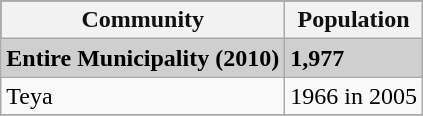<table class="wikitable">
<tr style="background:#111111; color:#111111;">
<th><strong>Community</strong></th>
<th><strong>Population</strong></th>
</tr>
<tr style="background:#CFCFCF;">
<td><strong>Entire Municipality (2010)</strong></td>
<td><strong>1,977</strong></td>
</tr>
<tr>
<td>Teya</td>
<td>1966 in 2005</td>
</tr>
<tr>
</tr>
</table>
